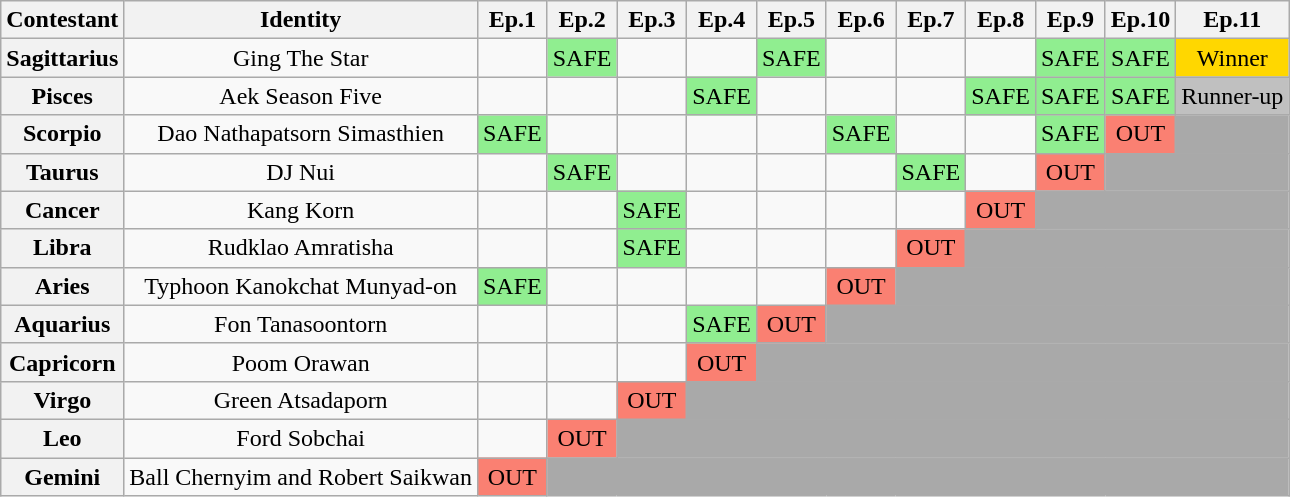<table class="wikitable" style="text-align:center">
<tr>
<th>Contestant</th>
<th>Identity</th>
<th>Ep.1</th>
<th>Ep.2</th>
<th>Ep.3</th>
<th>Ep.4</th>
<th>Ep.5</th>
<th>Ep.6</th>
<th>Ep.7</th>
<th>Ep.8</th>
<th>Ep.9</th>
<th>Ep.10</th>
<th>Ep.11</th>
</tr>
<tr>
<th>Sagittarius</th>
<td>Ging The Star</td>
<td></td>
<td bgcolor="lightgreen">SAFE</td>
<td></td>
<td></td>
<td bgcolor="lightgreen">SAFE</td>
<td></td>
<td></td>
<td></td>
<td bgcolor="lightgreen">SAFE</td>
<td bgcolor="lightgreen">SAFE</td>
<td bgcolor=gold>Winner</td>
</tr>
<tr>
<th>Pisces</th>
<td>Aek Season Five</td>
<td></td>
<td></td>
<td></td>
<td bgcolor="lightgreen">SAFE</td>
<td></td>
<td></td>
<td></td>
<td bgcolor="lightgreen">SAFE</td>
<td bgcolor="lightgreen">SAFE</td>
<td bgcolor="lightgreen">SAFE</td>
<td bgcolor=silver>Runner-up</td>
</tr>
<tr>
<th>Scorpio</th>
<td>Dao Nathapatsorn Simasthien</td>
<td bgcolor="lightgreen">SAFE</td>
<td></td>
<td></td>
<td></td>
<td></td>
<td bgcolor="lightgreen">SAFE</td>
<td></td>
<td></td>
<td bgcolor="lightgreen">SAFE</td>
<td bgcolor="salmon">OUT</td>
<td bgcolor="darkgrey"></td>
</tr>
<tr>
<th>Taurus</th>
<td>DJ Nui</td>
<td></td>
<td bgcolor="lightgreen">SAFE</td>
<td></td>
<td></td>
<td></td>
<td></td>
<td bgcolor="lightgreen">SAFE</td>
<td></td>
<td bgcolor="salmon">OUT</td>
<td colspan="2" bgcolor="darkgrey"></td>
</tr>
<tr>
<th>Cancer</th>
<td>Kang Korn</td>
<td></td>
<td></td>
<td bgcolor="lightgreen">SAFE</td>
<td></td>
<td></td>
<td></td>
<td></td>
<td bgcolor="salmon">OUT</td>
<td colspan="3" bgcolor="darkgrey"></td>
</tr>
<tr>
<th>Libra</th>
<td>Rudklao Amratisha</td>
<td></td>
<td></td>
<td bgcolor="lightgreen">SAFE</td>
<td></td>
<td></td>
<td></td>
<td bgcolor="salmon">OUT</td>
<td colspan="4" bgcolor="darkgrey"></td>
</tr>
<tr>
<th>Aries</th>
<td>Typhoon Kanokchat Munyad-on</td>
<td bgcolor="lightgreen">SAFE</td>
<td></td>
<td></td>
<td></td>
<td></td>
<td bgcolor="salmon">OUT</td>
<td colspan="5" bgcolor="darkgrey"></td>
</tr>
<tr>
<th>Aquarius</th>
<td>Fon Tanasoontorn</td>
<td></td>
<td></td>
<td></td>
<td bgcolor="lightgreen">SAFE</td>
<td bgcolor="salmon">OUT</td>
<td colspan="6" bgcolor="darkgrey"></td>
</tr>
<tr>
<th>Capricorn</th>
<td>Poom Orawan</td>
<td></td>
<td></td>
<td></td>
<td bgcolor="salmon">OUT</td>
<td colspan="7" bgcolor="darkgrey"></td>
</tr>
<tr>
<th>Virgo</th>
<td>Green Atsadaporn</td>
<td></td>
<td></td>
<td bgcolor="salmon">OUT</td>
<td colspan="8" bgcolor="darkgrey"></td>
</tr>
<tr>
<th>Leo</th>
<td>Ford Sobchai</td>
<td></td>
<td bgcolor="salmon">OUT</td>
<td colspan="9" bgcolor="darkgrey"></td>
</tr>
<tr>
<th>Gemini</th>
<td>Ball Chernyim and Robert Saikwan</td>
<td bgcolor="salmon">OUT</td>
<td colspan="10" bgcolor="darkgrey"></td>
</tr>
</table>
